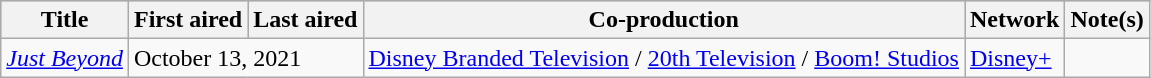<table class="wikitable">
<tr style="background:#b0c4de;  text-align:center;">
<th>Title</th>
<th>First aired</th>
<th>Last aired</th>
<th>Co-production</th>
<th>Network</th>
<th>Note(s)</th>
</tr>
<tr>
<td><em><a href='#'>Just Beyond</a></em></td>
<td colspan="2">October 13, 2021</td>
<td><a href='#'>Disney Branded Television</a> / <a href='#'>20th Television</a> / <a href='#'>Boom! Studios</a></td>
<td><a href='#'>Disney+</a></td>
<td></td>
</tr>
</table>
